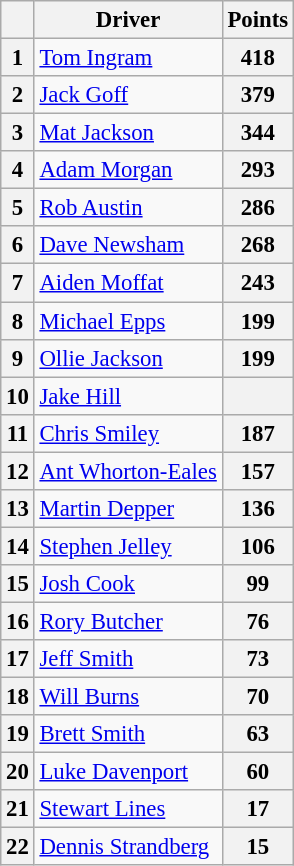<table class="wikitable" style="font-size:95%">
<tr>
<th></th>
<th>Driver</th>
<th>Points</th>
</tr>
<tr>
<th align="center">1</th>
<td> <a href='#'>Tom Ingram</a></td>
<th align="left">418</th>
</tr>
<tr>
<th align="center">2</th>
<td> <a href='#'>Jack Goff</a></td>
<th align="left">379</th>
</tr>
<tr>
<th align="center">3</th>
<td> <a href='#'>Mat Jackson</a></td>
<th align="left">344</th>
</tr>
<tr>
<th align="center">4</th>
<td> <a href='#'>Adam Morgan</a></td>
<th align="left">293</th>
</tr>
<tr>
<th align="center">5</th>
<td> <a href='#'>Rob Austin</a></td>
<th align="left">286</th>
</tr>
<tr>
<th align="center">6</th>
<td> <a href='#'>Dave Newsham</a></td>
<th align="left">268</th>
</tr>
<tr>
<th align="center">7</th>
<td> <a href='#'>Aiden Moffat</a></td>
<th align="left">243</th>
</tr>
<tr>
<th align="center">8</th>
<td> <a href='#'>Michael Epps</a></td>
<th align="left">199</th>
</tr>
<tr>
<th align="center">9</th>
<td> <a href='#'>Ollie Jackson</a></td>
<th align="left">199</th>
</tr>
<tr>
<th align="center">10</th>
<td> <a href='#'>Jake Hill</a></td>
<th align="left"></th>
</tr>
<tr>
<th align="center">11</th>
<td> <a href='#'>Chris Smiley</a></td>
<th align="left">187</th>
</tr>
<tr>
<th align="center">12</th>
<td nowrap> <a href='#'>Ant Whorton-Eales</a></td>
<th align="left">157</th>
</tr>
<tr>
<th align="center">13</th>
<td> <a href='#'>Martin Depper</a></td>
<th align="left">136</th>
</tr>
<tr>
<th align="center">14</th>
<td> <a href='#'>Stephen Jelley</a></td>
<th align="left">106</th>
</tr>
<tr>
<th align="center">15</th>
<td> <a href='#'>Josh Cook</a></td>
<th align="left">99</th>
</tr>
<tr>
<th align="center">16</th>
<td> <a href='#'>Rory Butcher</a></td>
<th align="left">76</th>
</tr>
<tr>
<th align="center">17</th>
<td> <a href='#'>Jeff Smith</a></td>
<th align="left">73</th>
</tr>
<tr>
<th align="center">18</th>
<td> <a href='#'>Will Burns</a></td>
<th align="left">70</th>
</tr>
<tr>
<th align="center">19</th>
<td> <a href='#'>Brett Smith</a></td>
<th align="left">63</th>
</tr>
<tr>
<th align="center">20</th>
<td> <a href='#'>Luke Davenport</a></td>
<th align="left">60</th>
</tr>
<tr>
<th align="center">21</th>
<td> <a href='#'>Stewart Lines</a></td>
<th align="left">17</th>
</tr>
<tr>
<th align="center">22</th>
<td> <a href='#'>Dennis Strandberg</a></td>
<th align="left">15</th>
</tr>
</table>
